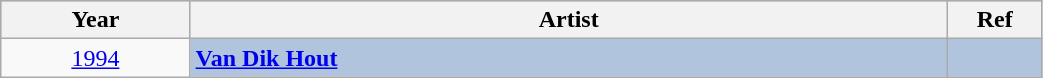<table class="wikitable" style="width:55%;">
<tr style="background:#bebebe;">
<th style="width:10%;">Year</th>
<th style="width:40%;">Artist</th>
<th style="width:5%;">Ref</th>
</tr>
<tr>
<td align="center"><a href='#'>1994</a></td>
<td style="background:#B0C4DE"><strong><a href='#'>Van Dik Hout</a> </strong></td>
<td style="background:#B0C4DE" align="center"></td>
</tr>
</table>
